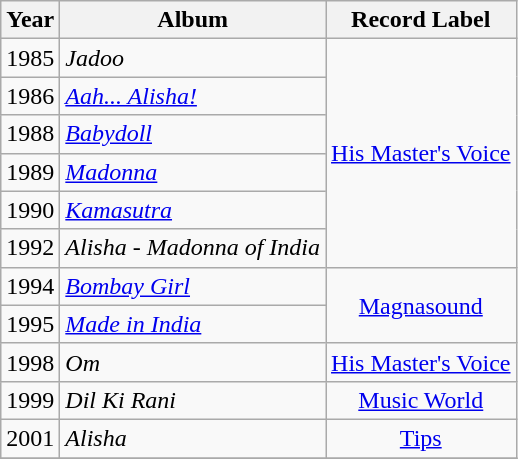<table class="wikitable sortable">
<tr>
<th>Year</th>
<th>Album</th>
<th>Record Label</th>
</tr>
<tr>
<td>1985</td>
<td style="text-align:left;"><em>Jadoo</em></td>
<td style="text-align:center;" rowspan="6"><a href='#'>His Master's Voice</a></td>
</tr>
<tr>
<td>1986</td>
<td style="text-align:left;"><em><a href='#'>Aah... Alisha!</a></em></td>
</tr>
<tr>
<td>1988</td>
<td style="text-align:left;"><em><a href='#'>Babydoll</a></em></td>
</tr>
<tr>
<td>1989</td>
<td style="text-align:left;"><em><a href='#'>Madonna</a></em></td>
</tr>
<tr>
<td>1990</td>
<td style="text-align:left;"><em><a href='#'>Kamasutra</a></em></td>
</tr>
<tr>
<td>1992</td>
<td style="text-align:left;"><em>Alisha - Madonna of India</em></td>
</tr>
<tr>
<td>1994</td>
<td style="text-align:left;"><em><a href='#'>Bombay Girl</a></em></td>
<td style="text-align:center;" rowspan="2"><a href='#'>Magnasound</a></td>
</tr>
<tr>
<td>1995</td>
<td style="text-align:left;"><em><a href='#'>Made in India</a></em></td>
</tr>
<tr>
<td>1998</td>
<td style="text-align:left;"><em>Om</em></td>
<td style="text-align:center;" rowspan="1"><a href='#'>His Master's Voice</a></td>
</tr>
<tr>
<td>1999</td>
<td style="text-align:left;"><em>Dil Ki Rani</em></td>
<td style="text-align:center;" rowspan="1"><a href='#'>Music World</a></td>
</tr>
<tr>
<td>2001</td>
<td style="text-align:left;"><em>Alisha</em></td>
<td style="text-align:center;" rowspan="1"><a href='#'>Tips</a></td>
</tr>
<tr>
</tr>
</table>
